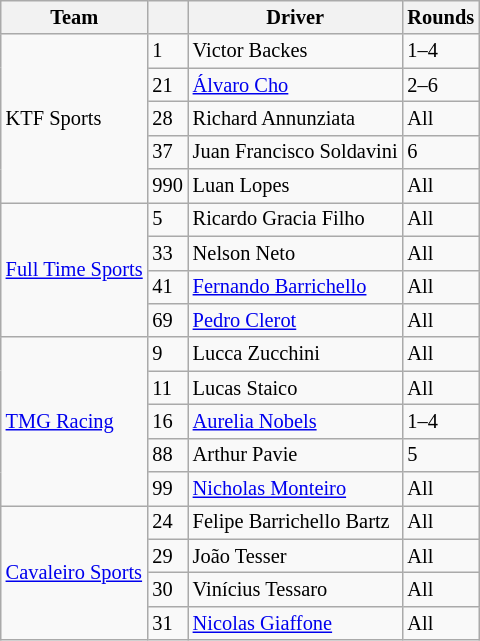<table class="wikitable" style="font-size: 85%">
<tr>
<th>Team</th>
<th></th>
<th>Driver</th>
<th>Rounds</th>
</tr>
<tr>
<td rowspan=5>KTF Sports</td>
<td>1</td>
<td> Victor Backes</td>
<td>1–4</td>
</tr>
<tr>
<td>21</td>
<td> <a href='#'>Álvaro Cho</a></td>
<td>2–6</td>
</tr>
<tr>
<td>28</td>
<td> Richard Annunziata</td>
<td>All</td>
</tr>
<tr>
<td>37</td>
<td> Juan Francisco Soldavini</td>
<td>6</td>
</tr>
<tr>
<td>990</td>
<td> Luan Lopes</td>
<td>All</td>
</tr>
<tr>
<td rowspan=4><a href='#'>Full Time Sports</a></td>
<td>5</td>
<td> Ricardo Gracia Filho</td>
<td>All</td>
</tr>
<tr>
<td>33</td>
<td> Nelson Neto</td>
<td>All</td>
</tr>
<tr>
<td>41</td>
<td> <a href='#'>Fernando Barrichello</a></td>
<td>All</td>
</tr>
<tr>
<td>69</td>
<td> <a href='#'>Pedro Clerot</a></td>
<td>All</td>
</tr>
<tr>
<td rowspan=5><a href='#'>TMG Racing</a></td>
<td>9</td>
<td> Lucca Zucchini</td>
<td>All</td>
</tr>
<tr>
<td>11</td>
<td> Lucas Staico</td>
<td>All</td>
</tr>
<tr>
<td>16</td>
<td> <a href='#'>Aurelia Nobels</a></td>
<td>1–4</td>
</tr>
<tr>
<td>88</td>
<td> Arthur Pavie</td>
<td>5</td>
</tr>
<tr>
<td>99</td>
<td> <a href='#'>Nicholas Monteiro</a></td>
<td>All</td>
</tr>
<tr>
<td rowspan=4><a href='#'>Cavaleiro Sports</a></td>
<td>24</td>
<td> Felipe Barrichello Bartz</td>
<td>All</td>
</tr>
<tr>
<td>29</td>
<td> João Tesser</td>
<td>All</td>
</tr>
<tr>
<td>30</td>
<td> Vinícius Tessaro</td>
<td>All</td>
</tr>
<tr>
<td>31</td>
<td> <a href='#'>Nicolas Giaffone</a></td>
<td>All</td>
</tr>
</table>
